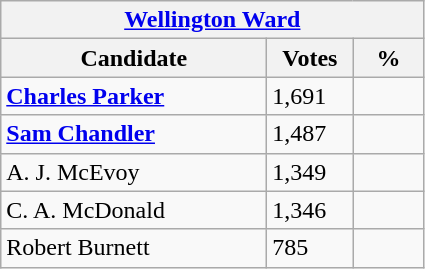<table class="wikitable">
<tr>
<th colspan="3"><a href='#'>Wellington Ward</a></th>
</tr>
<tr>
<th style="width: 170px">Candidate</th>
<th style="width: 50px">Votes</th>
<th style="width: 40px">%</th>
</tr>
<tr>
<td><strong><a href='#'>Charles Parker</a></strong></td>
<td>1,691</td>
<td></td>
</tr>
<tr>
<td><strong><a href='#'>Sam Chandler</a></strong></td>
<td>1,487</td>
<td></td>
</tr>
<tr>
<td>A. J. McEvoy</td>
<td>1,349</td>
<td></td>
</tr>
<tr>
<td>C. A. McDonald</td>
<td>1,346</td>
<td></td>
</tr>
<tr>
<td>Robert Burnett</td>
<td>785</td>
<td></td>
</tr>
</table>
